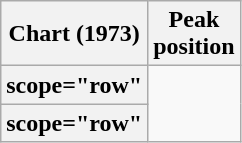<table class="wikitable sortable plainrowheaders">
<tr>
<th>Chart (1973)</th>
<th>Peak<br>position</th>
</tr>
<tr>
<th>scope="row" </th>
</tr>
<tr>
<th>scope="row" </th>
</tr>
</table>
